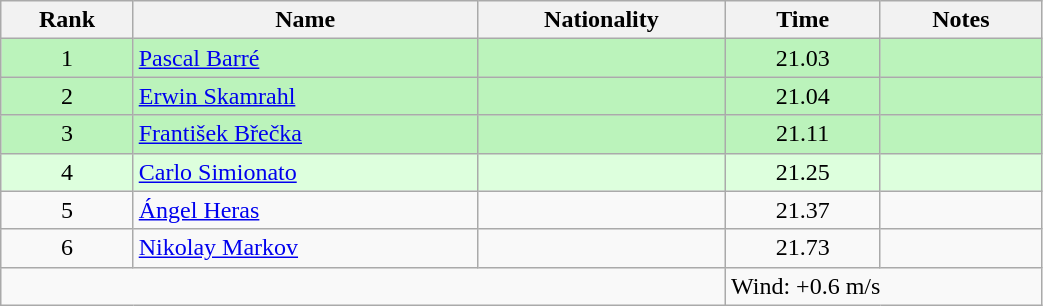<table class="wikitable sortable" style="text-align:center;width: 55%">
<tr>
<th>Rank</th>
<th>Name</th>
<th>Nationality</th>
<th>Time</th>
<th>Notes</th>
</tr>
<tr bgcolor=bbf3bb>
<td>1</td>
<td align=left><a href='#'>Pascal Barré</a></td>
<td align=left></td>
<td>21.03</td>
<td></td>
</tr>
<tr bgcolor=bbf3bb>
<td>2</td>
<td align=left><a href='#'>Erwin Skamrahl</a></td>
<td align=left></td>
<td>21.04</td>
<td></td>
</tr>
<tr bgcolor=bbf3bb>
<td>3</td>
<td align=left><a href='#'>František Břečka</a></td>
<td align=left></td>
<td>21.11</td>
<td></td>
</tr>
<tr bgcolor=ddffdd>
<td>4</td>
<td align=left><a href='#'>Carlo Simionato</a></td>
<td align=left></td>
<td>21.25</td>
<td></td>
</tr>
<tr>
<td>5</td>
<td align=left><a href='#'>Ángel Heras</a></td>
<td align=left></td>
<td>21.37</td>
<td></td>
</tr>
<tr>
<td>6</td>
<td align=left><a href='#'>Nikolay Markov</a></td>
<td align=left></td>
<td>21.73</td>
<td></td>
</tr>
<tr class="sortbottom">
<td colspan="3"></td>
<td colspan="2" style="text-align:left;">Wind: +0.6 m/s</td>
</tr>
</table>
